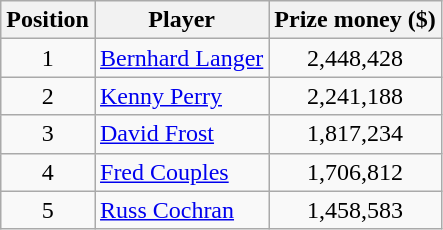<table class="wikitable">
<tr>
<th>Position</th>
<th>Player</th>
<th>Prize money ($)</th>
</tr>
<tr>
<td align=center>1</td>
<td> <a href='#'>Bernhard Langer</a></td>
<td align=center>2,448,428</td>
</tr>
<tr>
<td align=center>2</td>
<td> <a href='#'>Kenny Perry</a></td>
<td align=center>2,241,188</td>
</tr>
<tr>
<td align=center>3</td>
<td> <a href='#'>David Frost</a></td>
<td align=center>1,817,234</td>
</tr>
<tr>
<td align=center>4</td>
<td> <a href='#'>Fred Couples</a></td>
<td align=center>1,706,812</td>
</tr>
<tr>
<td align=center>5</td>
<td> <a href='#'>Russ Cochran</a></td>
<td align=center>1,458,583</td>
</tr>
</table>
